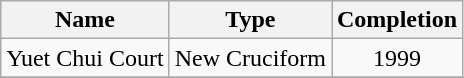<table class="wikitable" style="text-align: center">
<tr>
<th>Name</th>
<th>Type</th>
<th>Completion</th>
</tr>
<tr>
<td>Yuet Chui Court</td>
<td rowspan="1">New Cruciform</td>
<td rowspan="1">1999</td>
</tr>
<tr>
</tr>
</table>
